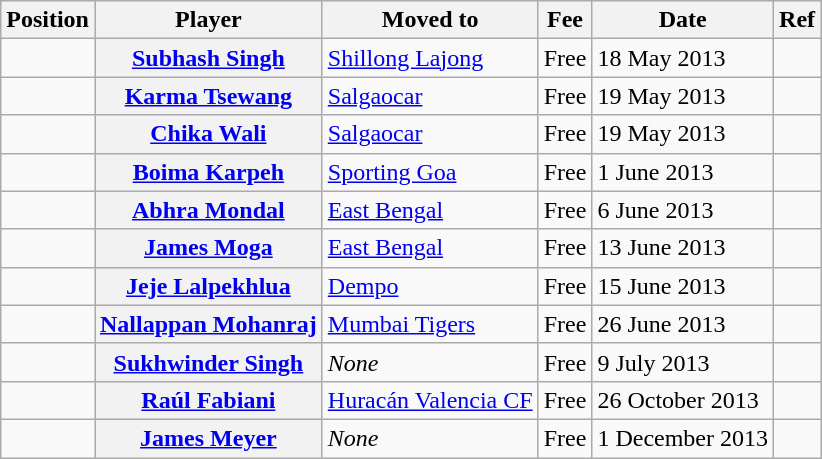<table class="wikitable plainrowheaders" style="text-align:center; text-align:left">
<tr>
<th scope=col>Position</th>
<th scope=col>Player</th>
<th scope=col>Moved to</th>
<th scope=col>Fee</th>
<th scope=col>Date</th>
<th scope=col>Ref</th>
</tr>
<tr>
<td></td>
<th scope=row> <a href='#'>Subhash Singh</a></th>
<td> <a href='#'>Shillong Lajong</a></td>
<td>Free</td>
<td>18 May 2013</td>
<td></td>
</tr>
<tr>
<td></td>
<th scope=row> <a href='#'>Karma Tsewang</a></th>
<td> <a href='#'>Salgaocar</a></td>
<td>Free</td>
<td>19 May 2013</td>
<td></td>
</tr>
<tr>
<td></td>
<th scope=row> <a href='#'>Chika Wali</a></th>
<td> <a href='#'>Salgaocar</a></td>
<td>Free</td>
<td>19 May 2013</td>
<td></td>
</tr>
<tr>
<td></td>
<th scope=row> <a href='#'>Boima Karpeh</a></th>
<td> <a href='#'>Sporting Goa</a></td>
<td>Free</td>
<td>1 June 2013</td>
<td></td>
</tr>
<tr>
<td></td>
<th scope=row> <a href='#'>Abhra Mondal</a></th>
<td> <a href='#'>East Bengal</a></td>
<td>Free</td>
<td>6 June 2013</td>
<td></td>
</tr>
<tr>
<td></td>
<th scope=row> <a href='#'>James Moga</a></th>
<td> <a href='#'>East Bengal</a></td>
<td>Free</td>
<td>13 June 2013</td>
<td></td>
</tr>
<tr>
<td></td>
<th scope=row> <a href='#'>Jeje Lalpekhlua</a></th>
<td> <a href='#'>Dempo</a></td>
<td>Free</td>
<td>15 June 2013</td>
<td></td>
</tr>
<tr>
<td></td>
<th scope=row> <a href='#'>Nallappan Mohanraj</a></th>
<td> <a href='#'>Mumbai Tigers</a></td>
<td>Free</td>
<td>26 June 2013</td>
<td></td>
</tr>
<tr>
<td></td>
<th scope=row> <a href='#'>Sukhwinder Singh</a></th>
<td colspan=1><em>None</em></td>
<td>Free</td>
<td>9 July 2013</td>
<td></td>
</tr>
<tr>
<td></td>
<th scope=row> <a href='#'>Raúl Fabiani</a></th>
<td> <a href='#'>Huracán Valencia CF</a></td>
<td>Free</td>
<td>26 October 2013</td>
<td></td>
</tr>
<tr>
<td></td>
<th scope=row> <a href='#'>James Meyer</a></th>
<td colspan=1><em>None</em></td>
<td>Free</td>
<td>1 December 2013</td>
<td></td>
</tr>
</table>
